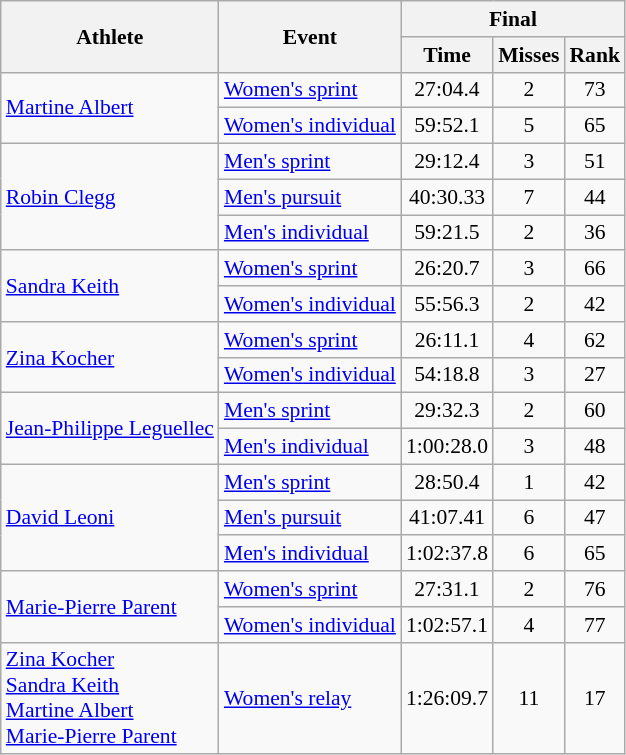<table class="wikitable" style="font-size:90%">
<tr>
<th rowspan="2">Athlete</th>
<th rowspan="2">Event</th>
<th colspan="3">Final</th>
</tr>
<tr>
<th>Time</th>
<th>Misses</th>
<th>Rank</th>
</tr>
<tr>
<td rowspan=2><a href='#'>Martine Albert</a></td>
<td><a href='#'>Women's sprint</a></td>
<td style="text-align:center;">27:04.4</td>
<td style="text-align:center;">2</td>
<td style="text-align:center;">73</td>
</tr>
<tr>
<td><a href='#'>Women's individual</a></td>
<td style="text-align:center;">59:52.1</td>
<td style="text-align:center;">5</td>
<td style="text-align:center;">65</td>
</tr>
<tr>
<td rowspan=3><a href='#'>Robin Clegg</a></td>
<td><a href='#'>Men's sprint</a></td>
<td style="text-align:center;">29:12.4</td>
<td style="text-align:center;">3</td>
<td style="text-align:center;">51</td>
</tr>
<tr>
<td><a href='#'>Men's pursuit</a></td>
<td style="text-align:center;">40:30.33</td>
<td style="text-align:center;">7</td>
<td style="text-align:center;">44</td>
</tr>
<tr>
<td><a href='#'>Men's individual</a></td>
<td style="text-align:center;">59:21.5</td>
<td style="text-align:center;">2</td>
<td style="text-align:center;">36</td>
</tr>
<tr>
<td rowspan=2><a href='#'>Sandra Keith</a></td>
<td><a href='#'>Women's sprint</a></td>
<td style="text-align:center;">26:20.7</td>
<td style="text-align:center;">3</td>
<td style="text-align:center;">66</td>
</tr>
<tr>
<td><a href='#'>Women's individual</a></td>
<td style="text-align:center;">55:56.3</td>
<td style="text-align:center;">2</td>
<td style="text-align:center;">42</td>
</tr>
<tr>
<td rowspan=2><a href='#'>Zina Kocher</a></td>
<td><a href='#'>Women's sprint</a></td>
<td style="text-align:center;">26:11.1</td>
<td style="text-align:center;">4</td>
<td style="text-align:center;">62</td>
</tr>
<tr>
<td><a href='#'>Women's individual</a></td>
<td style="text-align:center;">54:18.8</td>
<td style="text-align:center;">3</td>
<td style="text-align:center;">27</td>
</tr>
<tr>
<td rowspan=2><a href='#'>Jean-Philippe Leguellec</a></td>
<td><a href='#'>Men's sprint</a></td>
<td style="text-align:center;">29:32.3</td>
<td style="text-align:center;">2</td>
<td style="text-align:center;">60</td>
</tr>
<tr>
<td><a href='#'>Men's individual</a></td>
<td style="text-align:center;">1:00:28.0</td>
<td style="text-align:center;">3</td>
<td style="text-align:center;">48</td>
</tr>
<tr>
<td rowspan=3><a href='#'>David Leoni</a></td>
<td><a href='#'>Men's sprint</a></td>
<td style="text-align:center;">28:50.4</td>
<td style="text-align:center;">1</td>
<td style="text-align:center;">42</td>
</tr>
<tr>
<td><a href='#'>Men's pursuit</a></td>
<td style="text-align:center;">41:07.41</td>
<td style="text-align:center;">6</td>
<td style="text-align:center;">47</td>
</tr>
<tr>
<td><a href='#'>Men's individual</a></td>
<td style="text-align:center;">1:02:37.8</td>
<td style="text-align:center;">6</td>
<td style="text-align:center;">65</td>
</tr>
<tr>
<td rowspan=2><a href='#'>Marie-Pierre Parent</a></td>
<td><a href='#'>Women's sprint</a></td>
<td style="text-align:center;">27:31.1</td>
<td style="text-align:center;">2</td>
<td style="text-align:center;">76</td>
</tr>
<tr>
<td><a href='#'>Women's individual</a></td>
<td style="text-align:center;">1:02:57.1</td>
<td style="text-align:center;">4</td>
<td style="text-align:center;">77</td>
</tr>
<tr>
<td><a href='#'>Zina Kocher</a> <br><a href='#'>Sandra Keith</a><br><a href='#'>Martine Albert</a><br><a href='#'>Marie-Pierre Parent</a></td>
<td><a href='#'>Women's relay</a></td>
<td style="text-align:center;">1:26:09.7</td>
<td style="text-align:center;">11</td>
<td style="text-align:center;">17</td>
</tr>
</table>
